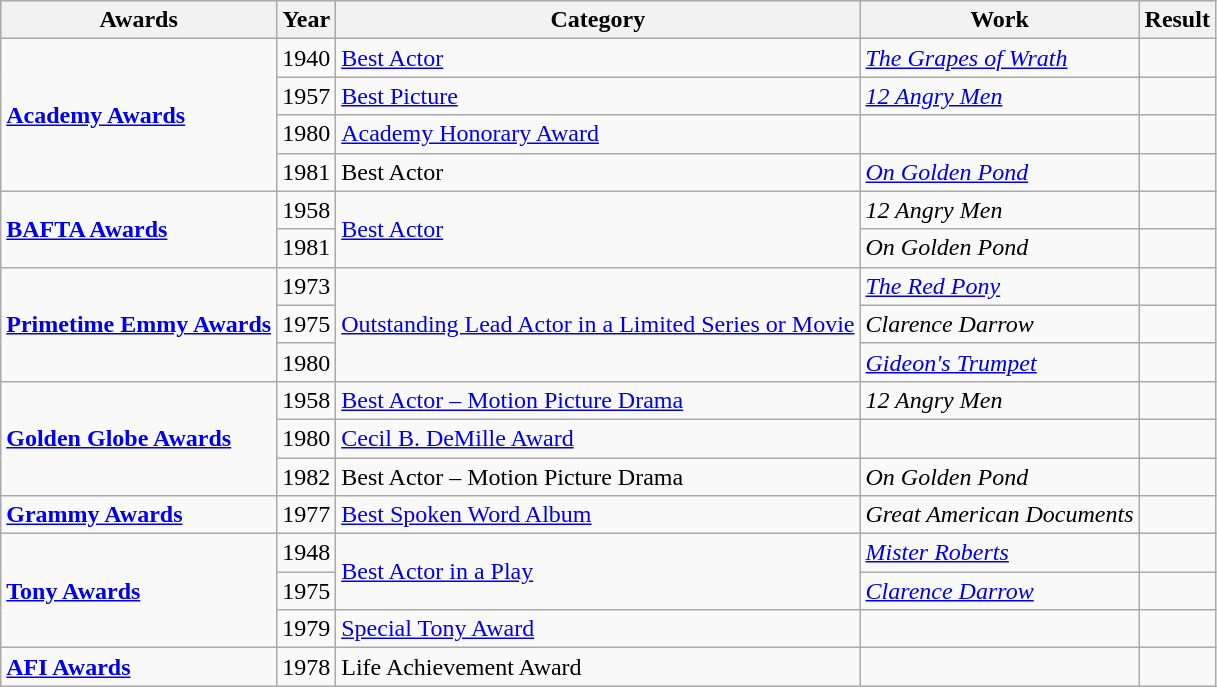<table class="wikitable">
<tr style="text-align:center;">
<th>Awards</th>
<th>Year</th>
<th>Category</th>
<th>Work</th>
<th>Result</th>
</tr>
<tr>
<td rowspan=4><strong><a href='#'>Academy Awards</a></strong></td>
<td>1940</td>
<td><a href='#'>Best Actor</a></td>
<td><em><a href='#'>The Grapes of Wrath</a></em></td>
<td></td>
</tr>
<tr>
<td>1957</td>
<td><a href='#'>Best Picture</a></td>
<td><em><a href='#'>12 Angry Men</a></em></td>
<td></td>
</tr>
<tr>
<td>1980</td>
<td><a href='#'>Academy Honorary Award</a></td>
<td></td>
<td></td>
</tr>
<tr>
<td>1981</td>
<td>Best Actor</td>
<td><em><a href='#'>On Golden Pond</a></em></td>
<td></td>
</tr>
<tr>
<td rowspan=2><strong><a href='#'>BAFTA Awards</a></strong></td>
<td>1958</td>
<td rowspan="2"><a href='#'>Best Actor</a></td>
<td><em>12 Angry Men</em></td>
<td></td>
</tr>
<tr>
<td>1981</td>
<td><em>On Golden Pond</em></td>
<td></td>
</tr>
<tr>
<td rowspan=3><strong><a href='#'>Primetime Emmy Awards</a></strong></td>
<td>1973</td>
<td rowspan=3><a href='#'>Outstanding Lead Actor in a Limited Series or Movie</a></td>
<td><em><a href='#'>The Red Pony</a></em></td>
<td></td>
</tr>
<tr>
<td>1975</td>
<td><em>Clarence Darrow</em></td>
<td></td>
</tr>
<tr>
<td>1980</td>
<td><em><a href='#'>Gideon's Trumpet</a></em></td>
<td></td>
</tr>
<tr>
<td rowspan=3><strong><a href='#'>Golden Globe Awards</a></strong></td>
<td>1958</td>
<td><a href='#'>Best Actor – Motion Picture Drama</a></td>
<td><em>12 Angry Men</em></td>
<td></td>
</tr>
<tr>
<td>1980</td>
<td><a href='#'>Cecil B. DeMille Award</a></td>
<td></td>
<td></td>
</tr>
<tr>
<td>1982</td>
<td>Best Actor – Motion Picture Drama</td>
<td><em>On Golden Pond</em></td>
<td></td>
</tr>
<tr>
<td><strong><a href='#'>Grammy Awards</a></strong></td>
<td>1977</td>
<td><a href='#'>Best Spoken Word Album</a></td>
<td><em>Great American Documents</em></td>
<td></td>
</tr>
<tr>
<td rowspan=3><strong><a href='#'>Tony Awards</a></strong></td>
<td>1948</td>
<td rowspan="2"><a href='#'>Best Actor in a Play</a></td>
<td><em><a href='#'>Mister Roberts</a></em></td>
<td></td>
</tr>
<tr>
<td>1975</td>
<td><em><a href='#'>Clarence Darrow</a></em></td>
<td></td>
</tr>
<tr>
<td>1979</td>
<td><a href='#'>Special Tony Award</a></td>
<td></td>
<td></td>
</tr>
<tr>
<td><strong><a href='#'>AFI Awards</a></strong></td>
<td>1978</td>
<td>Life Achievement Award</td>
<td></td>
<td></td>
</tr>
</table>
